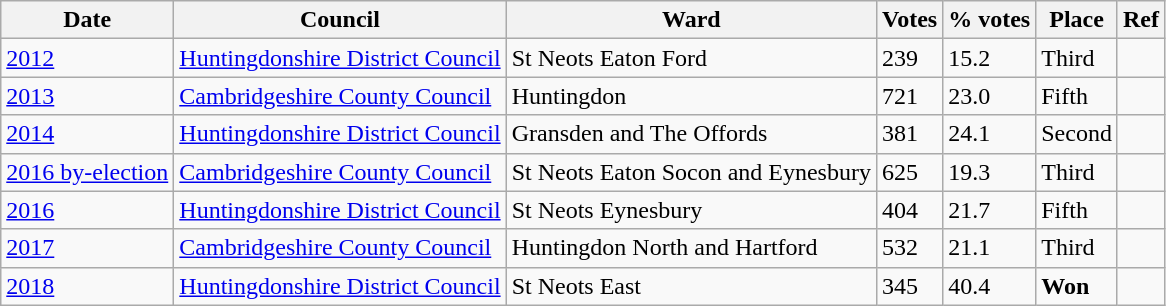<table class="wikitable">
<tr>
<th>Date</th>
<th>Council</th>
<th>Ward</th>
<th>Votes</th>
<th>% votes</th>
<th>Place</th>
<th>Ref</th>
</tr>
<tr>
<td><a href='#'>2012</a></td>
<td><a href='#'>Huntingdonshire District Council</a></td>
<td>St Neots Eaton Ford</td>
<td>239</td>
<td>15.2</td>
<td>Third</td>
<td></td>
</tr>
<tr>
<td><a href='#'>2013</a></td>
<td><a href='#'>Cambridgeshire County Council</a></td>
<td>Huntingdon</td>
<td>721</td>
<td>23.0</td>
<td>Fifth</td>
<td></td>
</tr>
<tr>
<td><a href='#'>2014</a></td>
<td><a href='#'>Huntingdonshire District Council</a></td>
<td>Gransden and The Offords</td>
<td>381</td>
<td>24.1</td>
<td>Second</td>
<td></td>
</tr>
<tr>
<td><a href='#'>2016 by-election</a></td>
<td><a href='#'>Cambridgeshire County Council</a></td>
<td>St Neots Eaton Socon and Eynesbury</td>
<td>625</td>
<td>19.3</td>
<td>Third</td>
<td></td>
</tr>
<tr>
<td><a href='#'>2016</a></td>
<td><a href='#'>Huntingdonshire District Council</a></td>
<td>St Neots Eynesbury</td>
<td>404</td>
<td>21.7</td>
<td>Fifth</td>
<td></td>
</tr>
<tr>
<td><a href='#'>2017</a></td>
<td><a href='#'>Cambridgeshire County Council</a></td>
<td>Huntingdon North and Hartford</td>
<td>532</td>
<td>21.1</td>
<td>Third</td>
<td></td>
</tr>
<tr>
<td><a href='#'>2018</a></td>
<td><a href='#'>Huntingdonshire District Council</a></td>
<td>St Neots East</td>
<td>345</td>
<td>40.4</td>
<td><strong>Won</strong></td>
<td></td>
</tr>
</table>
